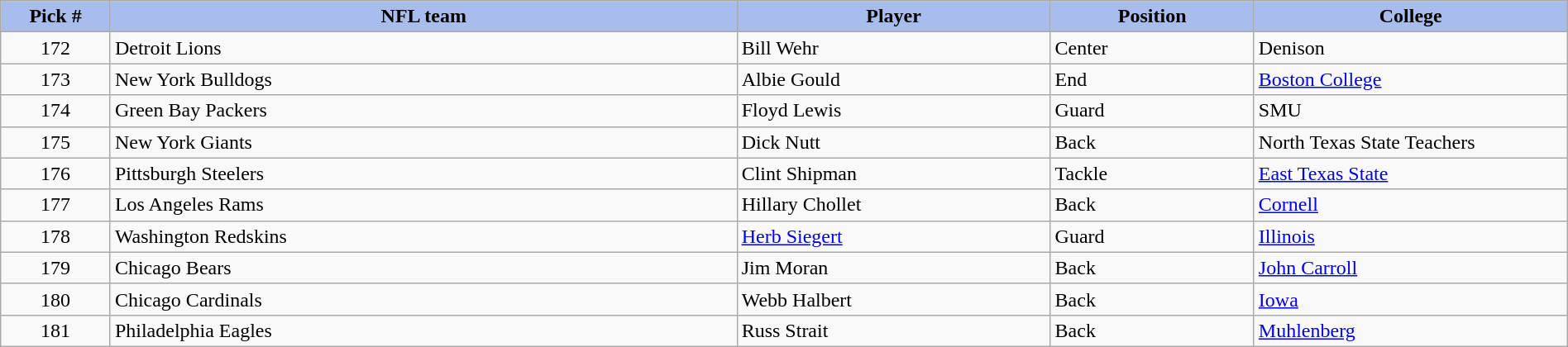<table class="wikitable sortable sortable" style="width: 100%">
<tr>
<th style="background:#A8BDEC;" width=7%>Pick #</th>
<th width=40% style="background:#A8BDEC;">NFL team</th>
<th width=20% style="background:#A8BDEC;">Player</th>
<th width=13% style="background:#A8BDEC;">Position</th>
<th style="background:#A8BDEC;">College</th>
</tr>
<tr>
<td align=center>172</td>
<td>Detroit Lions</td>
<td>Bill Wehr</td>
<td>Center</td>
<td>Denison</td>
</tr>
<tr>
<td align=center>173</td>
<td>New York Bulldogs</td>
<td>Albie Gould</td>
<td>End</td>
<td><a href='#'>Boston College</a></td>
</tr>
<tr>
<td align=center>174</td>
<td>Green Bay Packers</td>
<td>Floyd Lewis</td>
<td>Guard</td>
<td>SMU</td>
</tr>
<tr>
<td align=center>175</td>
<td>New York Giants</td>
<td>Dick Nutt</td>
<td>Back</td>
<td>North Texas State Teachers</td>
</tr>
<tr>
<td align=center>176</td>
<td>Pittsburgh Steelers</td>
<td>Clint Shipman</td>
<td>Tackle</td>
<td><a href='#'>East Texas State</a></td>
</tr>
<tr>
<td align=center>177</td>
<td>Los Angeles Rams</td>
<td>Hillary Chollet</td>
<td>Back</td>
<td><a href='#'>Cornell</a></td>
</tr>
<tr>
<td align=center>178</td>
<td>Washington Redskins</td>
<td><a href='#'>Herb Siegert</a></td>
<td>Guard</td>
<td><a href='#'>Illinois</a></td>
</tr>
<tr>
<td align=center>179</td>
<td>Chicago Bears</td>
<td>Jim Moran</td>
<td>Back</td>
<td><a href='#'>John Carroll</a></td>
</tr>
<tr>
<td align=center>180</td>
<td>Chicago Cardinals</td>
<td>Webb Halbert</td>
<td>Back</td>
<td><a href='#'>Iowa</a></td>
</tr>
<tr>
<td align=center>181</td>
<td>Philadelphia Eagles</td>
<td>Russ Strait</td>
<td>Back</td>
<td><a href='#'>Muhlenberg</a></td>
</tr>
</table>
